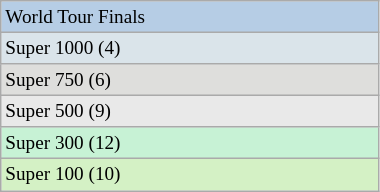<table class="wikitable"style="font-size:80%; width:20%">
<tr bgcolor="#B6CDE5">
<td>World Tour Finals</td>
</tr>
<tr bgcolor="#DAE4EA">
<td>Super 1000 (4)</td>
</tr>
<tr bgcolor="#DEDEDC">
<td>Super 750 (6)</td>
</tr>
<tr bgcolor="#E9E9E9">
<td>Super 500 (9)</td>
</tr>
<tr bgcolor="#C7F2D5">
<td>Super 300 (12)</td>
</tr>
<tr bgcolor="#D4F1C5">
<td>Super 100 (10)</td>
</tr>
</table>
